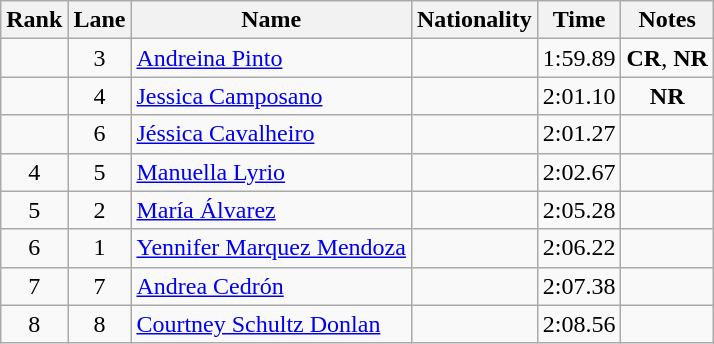<table class="wikitable sortable" style="text-align:center">
<tr>
<th>Rank</th>
<th>Lane</th>
<th>Name</th>
<th>Nationality</th>
<th>Time</th>
<th>Notes</th>
</tr>
<tr>
<td></td>
<td>3</td>
<td align=left><a href='#'>Andreina Pinto</a></td>
<td align=left></td>
<td>1:59.89</td>
<td><strong>CR</strong>, <strong>NR</strong></td>
</tr>
<tr>
<td></td>
<td>4</td>
<td align=left><a href='#'>Jessica Camposano</a></td>
<td align=left></td>
<td>2:01.10</td>
<td><strong>NR</strong></td>
</tr>
<tr>
<td></td>
<td>6</td>
<td align=left><a href='#'>Jéssica Cavalheiro</a></td>
<td align=left></td>
<td>2:01.27</td>
<td></td>
</tr>
<tr>
<td>4</td>
<td>5</td>
<td align=left><a href='#'>Manuella Lyrio</a></td>
<td align=left></td>
<td>2:02.67</td>
<td></td>
</tr>
<tr>
<td>5</td>
<td>2</td>
<td align=left><a href='#'>María Álvarez</a></td>
<td align=left></td>
<td>2:05.28</td>
<td></td>
</tr>
<tr>
<td>6</td>
<td>1</td>
<td align=left><a href='#'>Yennifer Marquez Mendoza</a></td>
<td align=left></td>
<td>2:06.22</td>
<td></td>
</tr>
<tr>
<td>7</td>
<td>7</td>
<td align=left><a href='#'>Andrea Cedrón</a></td>
<td align=left></td>
<td>2:07.38</td>
<td></td>
</tr>
<tr>
<td>8</td>
<td>8</td>
<td align=left><a href='#'>Courtney Schultz Donlan</a></td>
<td align=left></td>
<td>2:08.56</td>
<td></td>
</tr>
</table>
